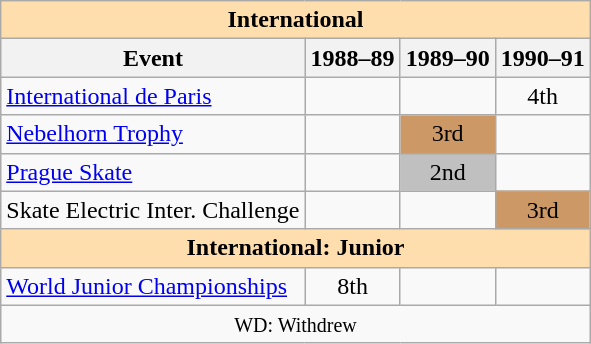<table class="wikitable" style="text-align:center">
<tr>
<th style="background-color: #ffdead; " colspan=4 align=center>International</th>
</tr>
<tr>
<th>Event</th>
<th>1988–89</th>
<th>1989–90</th>
<th>1990–91</th>
</tr>
<tr>
<td align=left><a href='#'>International de Paris</a></td>
<td></td>
<td></td>
<td>4th</td>
</tr>
<tr>
<td align=left><a href='#'>Nebelhorn Trophy</a></td>
<td></td>
<td bgcolor=cc9966>3rd</td>
<td></td>
</tr>
<tr>
<td align=left><a href='#'>Prague Skate</a></td>
<td></td>
<td bgcolor=silver>2nd</td>
<td></td>
</tr>
<tr>
<td align=left>Skate Electric Inter. Challenge</td>
<td></td>
<td></td>
<td bgcolor=cc9966>3rd</td>
</tr>
<tr>
<th style="background-color: #ffdead; " colspan=4 align=center>International: Junior</th>
</tr>
<tr>
<td align=left><a href='#'>World Junior Championships</a></td>
<td>8th</td>
<td></td>
<td></td>
</tr>
<tr>
<td colspan=4 align=center><small> WD: Withdrew </small></td>
</tr>
</table>
